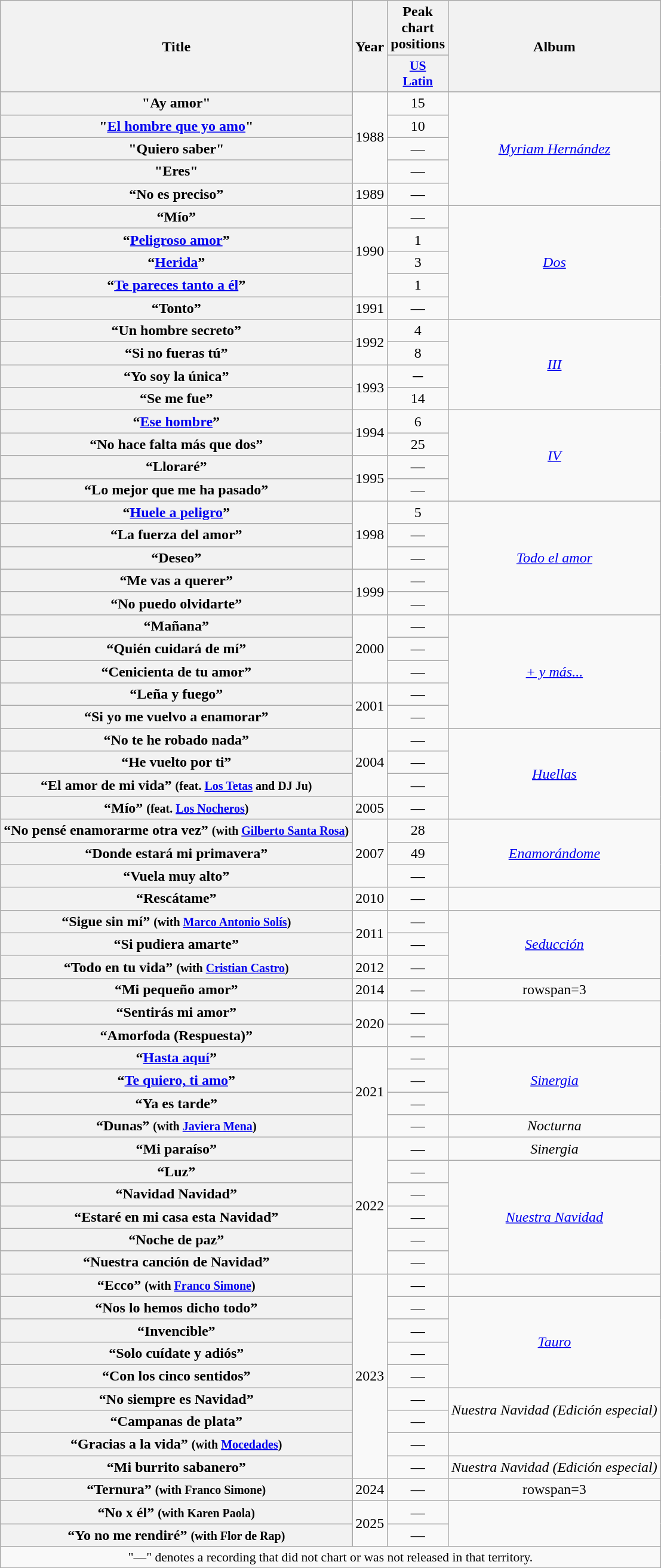<table class="wikitable plainrowheaders" style="text-align:center;">
<tr>
<th rowspan="2" scope="col">Title</th>
<th rowspan="2" scope="col">Year</th>
<th colspan="1">Peak chart positions</th>
<th rowspan="2">Album</th>
</tr>
<tr>
<th scope="col" style="width:3em;font-size:90%;"><a href='#'>US<br>Latin</a><br></th>
</tr>
<tr>
<th scope="row">"Ay amor"</th>
<td rowspan="4">1988</td>
<td>15</td>
<td rowspan="5"><em><a href='#'>Myriam Hernández</a></em></td>
</tr>
<tr>
<th scope="row">"<a href='#'>El hombre que yo amo</a>"</th>
<td>10</td>
</tr>
<tr>
<th scope="row">"Quiero saber"</th>
<td>—</td>
</tr>
<tr>
<th scope="row">"Eres"</th>
<td>—</td>
</tr>
<tr>
<th scope="row">“No es preciso”</th>
<td rowspan=1>1989</td>
<td>—</td>
</tr>
<tr>
<th scope="row">“Mío”</th>
<td rowspan=4>1990</td>
<td>—</td>
<td rowspan="5"><em><a href='#'>Dos</a></em></td>
</tr>
<tr>
<th scope="row">“<a href='#'>Peligroso amor</a>”</th>
<td>1</td>
</tr>
<tr>
<th scope="row">“<a href='#'>Herida</a>”</th>
<td>3</td>
</tr>
<tr>
<th scope="row">“<a href='#'>Te pareces tanto a él</a>”</th>
<td>1</td>
</tr>
<tr>
<th scope="row">“Tonto”</th>
<td rowspan=1>1991</td>
<td>—</td>
</tr>
<tr>
<th scope="row">“Un hombre secreto”</th>
<td rowspan=2>1992</td>
<td>4</td>
<td rowspan="4"><em><a href='#'>III</a></em></td>
</tr>
<tr>
<th scope="row">“Si no fueras tú”</th>
<td>8</td>
</tr>
<tr>
<th scope="row">“Yo soy la única”</th>
<td rowspan=2>1993</td>
<td>─</td>
</tr>
<tr>
<th scope="row">“Se me fue”</th>
<td>14</td>
</tr>
<tr>
<th scope="row">“<a href='#'>Ese hombre</a>”</th>
<td rowspan=2>1994</td>
<td>6</td>
<td rowspan="4"><em><a href='#'>IV</a></em></td>
</tr>
<tr>
<th scope="row">“No hace falta más que dos”</th>
<td>25</td>
</tr>
<tr>
<th scope="row">“Lloraré”</th>
<td rowspan=2>1995</td>
<td>—</td>
</tr>
<tr>
<th scope="row">“Lo mejor que me ha pasado”</th>
<td>—</td>
</tr>
<tr>
<th scope="row">“<a href='#'>Huele a peligro</a>”</th>
<td rowspan=3>1998</td>
<td>5</td>
<td rowspan="5"><em><a href='#'>Todo el amor</a></em></td>
</tr>
<tr>
<th scope="row">“La fuerza del amor”</th>
<td>—</td>
</tr>
<tr>
<th scope="row">“Deseo”</th>
<td>—</td>
</tr>
<tr>
<th scope="row">“Me vas a querer”</th>
<td rowspan=2>1999</td>
<td>—</td>
</tr>
<tr>
<th scope="row">“No puedo olvidarte”</th>
<td>—</td>
</tr>
<tr>
<th scope="row">“Mañana”</th>
<td rowspan=3>2000</td>
<td>—</td>
<td rowspan="5"><em><a href='#'>+ y más...</a></em></td>
</tr>
<tr>
<th scope="row">“Quién cuidará de mí”</th>
<td>—</td>
</tr>
<tr>
<th scope="row">“Cenicienta de tu amor”</th>
<td>—</td>
</tr>
<tr>
<th scope="row">“Leña y fuego”</th>
<td rowspan=2>2001</td>
<td>—</td>
</tr>
<tr>
<th scope="row">“Si yo me vuelvo a enamorar”</th>
<td>—</td>
</tr>
<tr>
<th scope="row">“No te he robado nada”</th>
<td rowspan=3>2004</td>
<td>—</td>
<td rowspan="4"><em><a href='#'>Huellas</a></em></td>
</tr>
<tr>
<th scope="row">“He vuelto por ti”</th>
<td>—</td>
</tr>
<tr>
<th scope="row">“El amor de mi vida” <small>(feat. <a href='#'>Los Tetas</a> and DJ Ju)<br></small></th>
<td>—</td>
</tr>
<tr>
<th scope="row">“Mío” <small>(feat. <a href='#'>Los Nocheros</a>)</small></th>
<td rowspan=1>2005</td>
<td>—</td>
</tr>
<tr>
<th scope="row">“No pensé enamorarme otra vez” <small>(with <a href='#'>Gilberto Santa Rosa</a>)</small></th>
<td rowspan=3>2007</td>
<td>28</td>
<td rowspan="3"><em><a href='#'>Enamorándome</a></em></td>
</tr>
<tr>
<th scope="row">“Donde estará mi primavera”</th>
<td>49</td>
</tr>
<tr>
<th scope="row">“Vuela muy alto”</th>
<td>—</td>
</tr>
<tr>
<th scope="row">“Rescátame”</th>
<td rowspan=1>2010</td>
<td>—</td>
<td></td>
</tr>
<tr>
<th scope="row">“Sigue sin mí” <small>(with <a href='#'>Marco Antonio Solís</a>)</small></th>
<td rowspan=2>2011</td>
<td>—</td>
<td rowspan="3"><em><a href='#'>Seducción</a></em></td>
</tr>
<tr>
<th scope="row">“Si pudiera amarte”</th>
<td>—</td>
</tr>
<tr>
<th scope="row">“Todo en tu vida” <small>(with <a href='#'>Cristian Castro</a>)</small></th>
<td rowspan=1>2012</td>
<td>—</td>
</tr>
<tr>
<th scope="row">“Mi pequeño amor”</th>
<td>2014</td>
<td>—</td>
<td>rowspan=3 </td>
</tr>
<tr>
<th scope="row">“Sentirás mi amor”</th>
<td rowspan=2>2020</td>
<td>—</td>
</tr>
<tr>
<th scope="row">“Amorfoda (Respuesta)”</th>
<td>—</td>
</tr>
<tr>
<th scope="row">“<a href='#'>Hasta aquí</a>”</th>
<td rowspan=4>2021</td>
<td>—</td>
<td rowspan=3><em><a href='#'>Sinergia</a></em></td>
</tr>
<tr>
<th scope="row">“<a href='#'>Te quiero, ti amo</a>”</th>
<td>—</td>
</tr>
<tr>
<th scope="row">“Ya es tarde”</th>
<td>—</td>
</tr>
<tr>
<th scope="row">“Dunas” <small>(with <a href='#'>Javiera Mena</a>)</small></th>
<td>—</td>
<td><em>Nocturna</em></td>
</tr>
<tr>
<th scope="row">“Mi paraíso”</th>
<td rowspan=6>2022</td>
<td>—</td>
<td rowspan=1><em>Sinergia</em></td>
</tr>
<tr>
<th scope="row">“Luz”</th>
<td>—</td>
<td rowspan=5><em><a href='#'>Nuestra Navidad</a></em></td>
</tr>
<tr>
<th scope="row">“Navidad Navidad”</th>
<td>—</td>
</tr>
<tr>
<th scope="row">“Estaré en mi casa esta Navidad”</th>
<td>—</td>
</tr>
<tr>
<th scope="row">“Noche de paz”</th>
<td>—</td>
</tr>
<tr>
<th scope="row">“Nuestra canción de Navidad”</th>
<td>—</td>
</tr>
<tr>
<th scope="row">“Ecco” <small>(with <a href='#'>Franco Simone</a>)</small></th>
<td rowspan=9>2023</td>
<td>—</td>
<td></td>
</tr>
<tr>
<th scope="row">“Nos lo hemos dicho todo”</th>
<td>—</td>
<td rowspan=4><em><a href='#'>Tauro</a></em></td>
</tr>
<tr>
<th scope="row">“Invencible”</th>
<td>—</td>
</tr>
<tr>
<th scope="row">“Solo cuídate y adiós”</th>
<td>—</td>
</tr>
<tr>
<th scope="row">“Con los cinco sentidos”</th>
<td>—</td>
</tr>
<tr>
<th scope="row">“No siempre es Navidad”</th>
<td>—</td>
<td rowspan=2><em>Nuestra Navidad (Edición especial)</em></td>
</tr>
<tr>
<th scope="row">“Campanas de plata”</th>
<td>—</td>
</tr>
<tr>
<th scope="row">“Gracias a la vida” <small>(with <a href='#'>Mocedades</a>)</small></th>
<td>—</td>
<td></td>
</tr>
<tr>
<th scope="row">“Mi burrito sabanero”</th>
<td>—</td>
<td rowspan=1><em>Nuestra Navidad (Edición especial)</em></td>
</tr>
<tr>
<th scope="row">“Ternura” <small>(with Franco Simone)</small></th>
<td rowspan=1>2024</td>
<td>—</td>
<td>rowspan=3 </td>
</tr>
<tr>
<th scope="row">“No x él” <small>(with Karen Paola)</small></th>
<td rowspan=2>2025</td>
<td>—</td>
</tr>
<tr>
<th scope="row">“Yo no me rendiré” <small>(with Flor de Rap)</small></th>
<td>—</td>
</tr>
<tr>
<td colspan="5" style="font-size:90%">"—" denotes a recording that did not chart or was not released in that territory.</td>
</tr>
</table>
